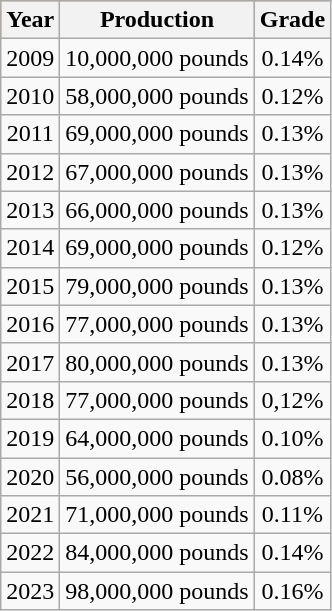<table class="wikitable">
<tr style="text-align:center; background:#daa520;">
<th>Year</th>
<th>Production</th>
<th>Grade</th>
</tr>
<tr style="text-align:center;">
<td>2009</td>
<td>10,000,000 pounds</td>
<td>0.14%</td>
</tr>
<tr style="text-align:center;">
<td>2010</td>
<td>58,000,000 pounds</td>
<td>0.12%</td>
</tr>
<tr style="text-align:center;">
<td>2011</td>
<td>69,000,000 pounds</td>
<td>0.13%</td>
</tr>
<tr style="text-align:center;">
<td>2012</td>
<td>67,000,000 pounds</td>
<td>0.13%</td>
</tr>
<tr style="text-align:center;">
<td>2013</td>
<td>66,000,000 pounds</td>
<td>0.13%</td>
</tr>
<tr style="text-align:center;">
<td>2014</td>
<td>69,000,000 pounds</td>
<td>0.12%</td>
</tr>
<tr style="text-align:center;">
<td>2015</td>
<td>79,000,000 pounds</td>
<td>0.13%</td>
</tr>
<tr style="text-align:center;">
<td>2016</td>
<td>77,000,000 pounds</td>
<td>0.13%</td>
</tr>
<tr style="text-align:center;">
<td>2017</td>
<td>80,000,000 pounds</td>
<td>0.13%</td>
</tr>
<tr style="text-align:center;">
<td>2018</td>
<td>77,000,000 pounds</td>
<td>0,12%</td>
</tr>
<tr style="text-align:center;">
<td>2019</td>
<td>64,000,000 pounds</td>
<td>0.10%</td>
</tr>
<tr style="text-align:center;">
<td>2020</td>
<td>56,000,000 pounds</td>
<td>0.08%</td>
</tr>
<tr style="text-align:center;">
<td>2021</td>
<td>71,000,000 pounds</td>
<td>0.11%</td>
</tr>
<tr style="text-align:center;">
<td>2022</td>
<td>84,000,000 pounds</td>
<td>0.14%</td>
</tr>
<tr style="text-align:center;">
<td>2023</td>
<td>98,000,000 pounds</td>
<td>0.16%</td>
</tr>
</table>
